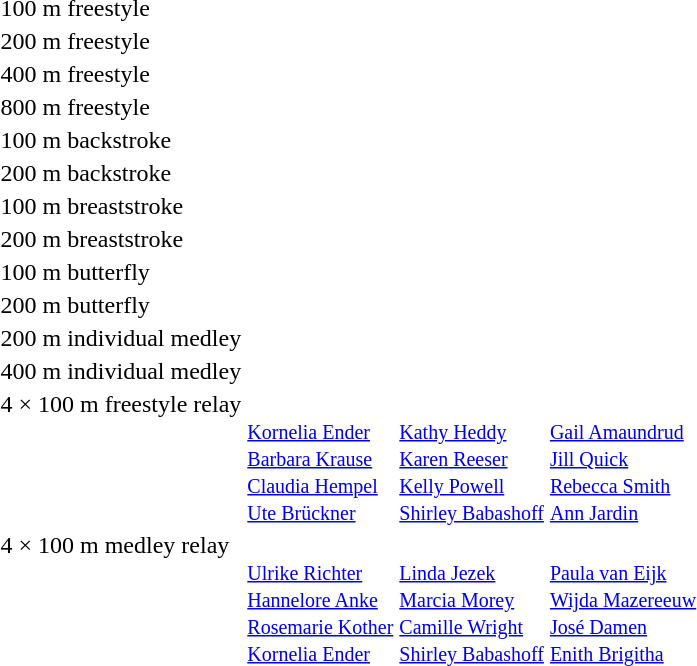<table>
<tr valign="top">
<td>100 m freestyle</td>
<td></td>
<td></td>
<td></td>
</tr>
<tr valign="top">
<td>200 m freestyle</td>
<td></td>
<td></td>
<td></td>
</tr>
<tr valign="top">
<td>400 m freestyle</td>
<td></td>
<td></td>
<td></td>
</tr>
<tr valign="top">
<td>800 m freestyle</td>
<td></td>
<td></td>
<td></td>
</tr>
<tr valign="top">
<td>100 m backstroke</td>
<td></td>
<td></td>
<td></td>
</tr>
<tr valign="top">
<td>200 m backstroke</td>
<td></td>
<td></td>
<td></td>
</tr>
<tr valign="top">
<td>100 m breaststroke</td>
<td></td>
<td></td>
<td></td>
</tr>
<tr valign="top">
<td>200 m breaststroke</td>
<td></td>
<td></td>
<td></td>
</tr>
<tr valign="top">
<td>100 m butterfly</td>
<td></td>
<td></td>
<td></td>
</tr>
<tr valign="top">
<td>200 m butterfly</td>
<td></td>
<td></td>
<td></td>
</tr>
<tr valign="top">
<td>200 m individual medley</td>
<td></td>
<td></td>
<td></td>
</tr>
<tr valign="top">
<td>400 m individual medley</td>
<td></td>
<td></td>
<td></td>
</tr>
<tr valign="top">
<td>4 × 100 m freestyle relay</td>
<td><br><small><a href='#'>Kornelia Ender</a><br><a href='#'>Barbara Krause</a><br><a href='#'>Claudia Hempel</a><br><a href='#'>Ute Brückner</a></small></td>
<td><br><small><a href='#'>Kathy Heddy</a><br><a href='#'>Karen Reeser</a><br><a href='#'>Kelly Powell</a><br><a href='#'>Shirley Babashoff</a></small></td>
<td><br><small><a href='#'>Gail Amaundrud</a><br><a href='#'>Jill Quick</a><br><a href='#'>Rebecca Smith</a><br><a href='#'>Ann Jardin</a></small></td>
</tr>
<tr valign="top">
<td>4 × 100 m medley relay</td>
<td><br><small><a href='#'>Ulrike Richter</a><br><a href='#'>Hannelore Anke</a><br><a href='#'>Rosemarie Kother</a><br><a href='#'>Kornelia Ender</a></small></td>
<td><br><small><a href='#'>Linda Jezek</a><br><a href='#'>Marcia Morey</a><br><a href='#'>Camille Wright</a><br><a href='#'>Shirley Babashoff</a></small></td>
<td><br><small><a href='#'>Paula van Eijk</a><br><a href='#'>Wijda Mazereeuw</a><br><a href='#'>José Damen</a><br><a href='#'>Enith Brigitha</a></small></td>
</tr>
</table>
